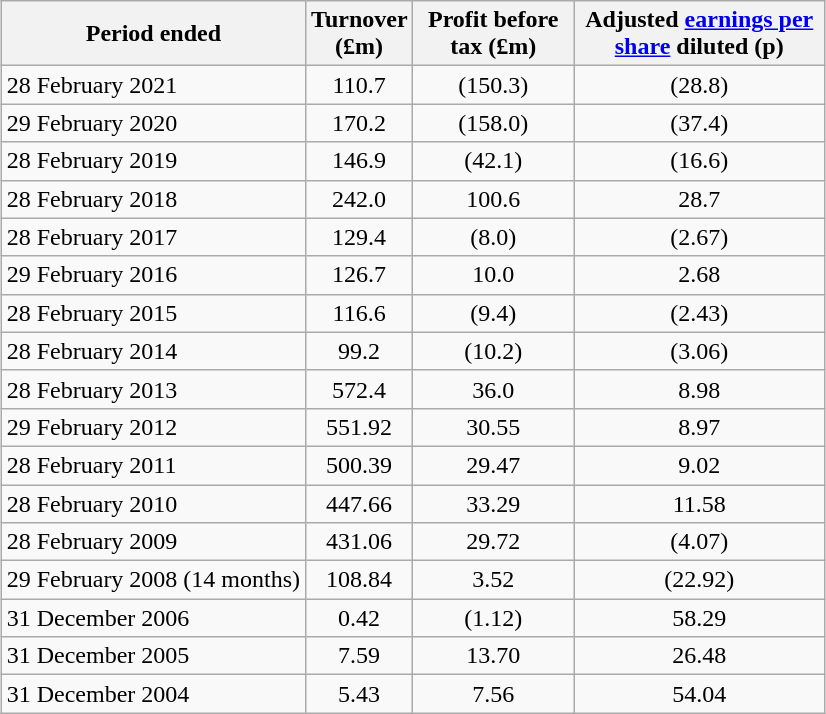<table class="wikitable" style="margin:0 auto 0 auto">
<tr>
<th>Period ended</th>
<th style="width:30px;">Turnover (£m)</th>
<th style="width:100px;">Profit before tax (£m)</th>
<th style="width:160px;">Adjusted <a href='#'>earnings per share</a> diluted (p)</th>
</tr>
<tr>
<td>28 February 2021</td>
<td align=center>110.7</td>
<td align=center>(150.3)</td>
<td align=center>(28.8)</td>
</tr>
<tr>
<td>29 February 2020</td>
<td align=center>170.2</td>
<td align=center>(158.0)</td>
<td align=center>(37.4)</td>
</tr>
<tr>
<td>28 February 2019</td>
<td align=center>146.9</td>
<td align=center>(42.1)</td>
<td align=center>(16.6)</td>
</tr>
<tr>
<td>28 February 2018</td>
<td align=center>242.0</td>
<td align=center>100.6</td>
<td align=center>28.7</td>
</tr>
<tr>
<td>28 February 2017</td>
<td align=center>129.4</td>
<td align=center>(8.0)</td>
<td align=center>(2.67)</td>
</tr>
<tr>
<td>29 February 2016</td>
<td align=center>126.7</td>
<td align=center>10.0</td>
<td align=center>2.68</td>
</tr>
<tr>
<td>28 February 2015</td>
<td align=center>116.6</td>
<td align=center>(9.4)</td>
<td align=center>(2.43)</td>
</tr>
<tr>
<td>28 February 2014</td>
<td align=center>99.2</td>
<td align=center>(10.2)</td>
<td align=center>(3.06)</td>
</tr>
<tr>
<td>28 February 2013</td>
<td align=center>572.4</td>
<td align=center>36.0</td>
<td align=center>8.98</td>
</tr>
<tr>
<td>29 February 2012</td>
<td align=center>551.92</td>
<td align=center>30.55</td>
<td align=center>8.97</td>
</tr>
<tr>
<td>28 February 2011</td>
<td align=center>500.39</td>
<td align=center>29.47</td>
<td align=center>9.02</td>
</tr>
<tr>
<td>28 February 2010</td>
<td align=center>447.66</td>
<td align=center>33.29</td>
<td align=center>11.58</td>
</tr>
<tr>
<td>28 February 2009</td>
<td align=center>431.06</td>
<td align=center>29.72</td>
<td align=center>(4.07)</td>
</tr>
<tr>
<td>29 February 2008 (14 months)</td>
<td align=center>108.84</td>
<td align=center>3.52</td>
<td align=center>(22.92)</td>
</tr>
<tr>
<td>31 December 2006</td>
<td align=center>0.42</td>
<td align=center>(1.12)</td>
<td align=center>58.29</td>
</tr>
<tr>
<td>31 December 2005</td>
<td align=center>7.59</td>
<td align=center>13.70</td>
<td align=center>26.48</td>
</tr>
<tr>
<td>31 December 2004</td>
<td align=center>5.43</td>
<td align=center>7.56</td>
<td align=center>54.04</td>
</tr>
</table>
